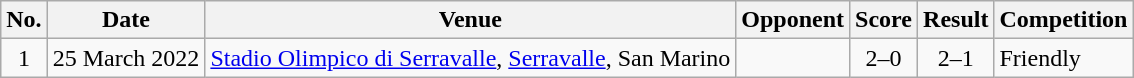<table class="wikitable sortable">
<tr>
<th scope="col">No.</th>
<th scope="col">Date</th>
<th scope="col">Venue</th>
<th scope="col">Opponent</th>
<th scope="col">Score</th>
<th scope="col">Result</th>
<th scope="col">Competition</th>
</tr>
<tr>
<td align="center">1</td>
<td>25 March 2022</td>
<td><a href='#'>Stadio Olimpico di Serravalle</a>, <a href='#'>Serravalle</a>, San Marino</td>
<td></td>
<td align="center">2–0</td>
<td align="center">2–1</td>
<td>Friendly</td>
</tr>
</table>
